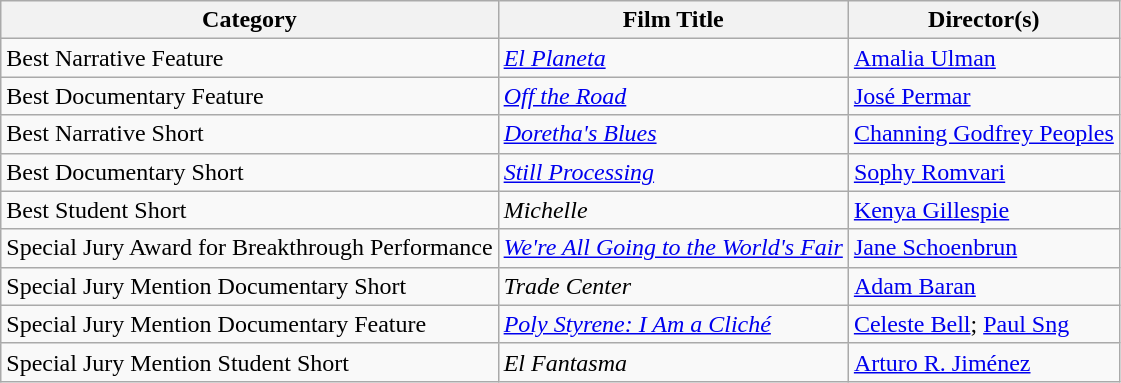<table class="wikitable">
<tr>
<th>Category</th>
<th>Film Title</th>
<th>Director(s)</th>
</tr>
<tr>
<td>Best Narrative Feature</td>
<td><em><a href='#'>El Planeta</a></em></td>
<td><a href='#'>Amalia Ulman</a></td>
</tr>
<tr>
<td>Best Documentary Feature</td>
<td><em><a href='#'>Off the Road</a></em></td>
<td><a href='#'>José Permar</a></td>
</tr>
<tr>
<td>Best Narrative Short</td>
<td><em><a href='#'>Doretha's Blues</a></em></td>
<td><a href='#'>Channing Godfrey Peoples</a></td>
</tr>
<tr>
<td>Best Documentary Short</td>
<td><em><a href='#'>Still Processing</a></em></td>
<td><a href='#'>Sophy Romvari</a></td>
</tr>
<tr>
<td>Best Student Short</td>
<td><em>Michelle</em></td>
<td><a href='#'>Kenya Gillespie</a></td>
</tr>
<tr>
<td>Special Jury Award for Breakthrough Performance</td>
<td><em><a href='#'>We're All Going to the World's Fair</a></em></td>
<td><a href='#'>Jane Schoenbrun</a></td>
</tr>
<tr>
<td>Special Jury Mention Documentary Short</td>
<td><em>Trade Center</em></td>
<td><a href='#'>Adam Baran</a></td>
</tr>
<tr>
<td>Special Jury Mention Documentary Feature</td>
<td><em><a href='#'>Poly Styrene: I Am a Cliché</a></em></td>
<td><a href='#'>Celeste Bell</a>; <a href='#'>Paul Sng</a></td>
</tr>
<tr>
<td>Special Jury Mention Student Short</td>
<td><em>El Fantasma</em></td>
<td><a href='#'>Arturo R. Jiménez</a></td>
</tr>
</table>
